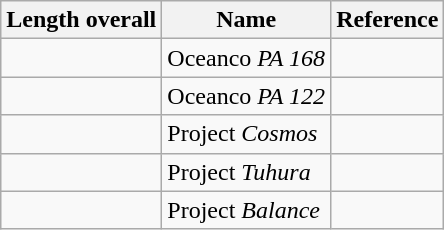<table class="wikitable sortable">
<tr style="vertical-align:top">
<th>Length overall</th>
<th>Name</th>
<th>Reference</th>
</tr>
<tr>
<td></td>
<td>Oceanco <em>PA 168</em></td>
<td></td>
</tr>
<tr>
<td></td>
<td>Oceanco <em>PA 122</em></td>
<td></td>
</tr>
<tr>
<td></td>
<td>Project <em>Cosmos</em></td>
<td></td>
</tr>
<tr>
<td></td>
<td>Project <em>Tuhura</em></td>
<td></td>
</tr>
<tr>
<td></td>
<td>Project <em>Balance</em></td>
<td></td>
</tr>
</table>
